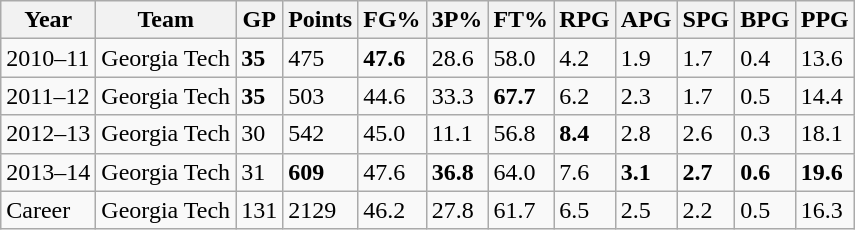<table class="wikitable">
<tr>
<th>Year</th>
<th>Team</th>
<th>GP</th>
<th>Points</th>
<th>FG%</th>
<th>3P%</th>
<th>FT%</th>
<th>RPG</th>
<th>APG</th>
<th>SPG</th>
<th>BPG</th>
<th>PPG</th>
</tr>
<tr>
<td>2010–11</td>
<td>Georgia Tech</td>
<td><strong>35</strong></td>
<td>475</td>
<td><strong>47.6</strong></td>
<td>28.6</td>
<td>58.0</td>
<td>4.2</td>
<td>1.9</td>
<td>1.7</td>
<td>0.4</td>
<td>13.6</td>
</tr>
<tr>
<td>2011–12</td>
<td>Georgia Tech</td>
<td><strong>35</strong></td>
<td>503</td>
<td>44.6</td>
<td>33.3</td>
<td><strong>67.7</strong></td>
<td>6.2</td>
<td>2.3</td>
<td>1.7</td>
<td>0.5</td>
<td>14.4</td>
</tr>
<tr>
<td>2012–13</td>
<td>Georgia Tech</td>
<td>30</td>
<td>542</td>
<td>45.0</td>
<td>11.1</td>
<td>56.8</td>
<td><strong>8.4</strong></td>
<td>2.8</td>
<td>2.6</td>
<td>0.3</td>
<td>18.1</td>
</tr>
<tr>
<td>2013–14</td>
<td>Georgia Tech</td>
<td>31</td>
<td><strong>609</strong></td>
<td>47.6</td>
<td><strong>36.8</strong></td>
<td>64.0</td>
<td>7.6</td>
<td><strong>3.1</strong></td>
<td><strong>2.7</strong></td>
<td><strong>0.6</strong></td>
<td><strong>19.6</strong></td>
</tr>
<tr>
<td>Career</td>
<td>Georgia Tech</td>
<td>131</td>
<td>2129</td>
<td>46.2</td>
<td>27.8</td>
<td>61.7</td>
<td>6.5</td>
<td>2.5</td>
<td>2.2</td>
<td>0.5</td>
<td>16.3</td>
</tr>
</table>
